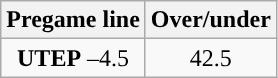<table class="wikitable">
<tr align="center">
<th>Pregame line</th>
<th>Over/under</th>
</tr>
<tr align="center">
<td><strong>UTEP</strong> –4.5</td>
<td>42.5</td>
</tr>
</table>
